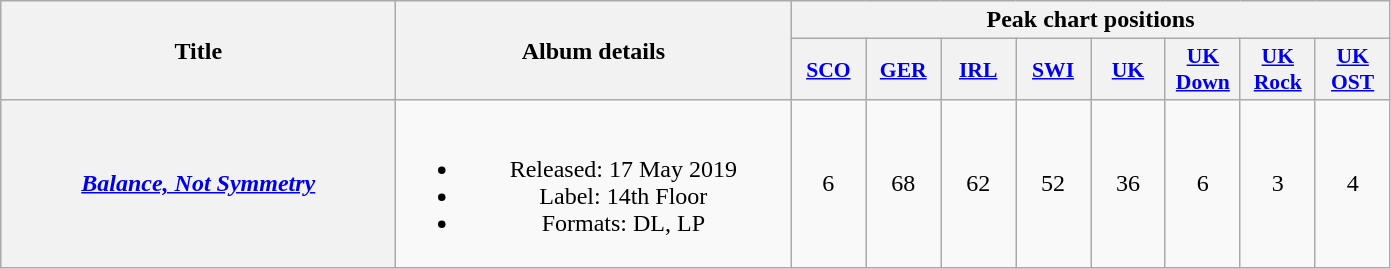<table class="wikitable plainrowheaders" style="text-align:center;">
<tr>
<th scope="col" rowspan="2" style="width:16em;">Title</th>
<th scope="col" rowspan="2" style="width:16em;">Album details</th>
<th scope="col" colspan="8">Peak chart positions</th>
</tr>
<tr>
<th scope="col" style="width:3em;font-size:90%;"><a href='#'>SCO</a><br></th>
<th scope="col" style="width:3em;font-size:90%;"><a href='#'>GER</a><br></th>
<th scope="col" style="width:3em;font-size:90%;"><a href='#'>IRL</a><br></th>
<th scope="col" style="width:3em;font-size:90%;"><a href='#'>SWI</a><br></th>
<th scope="col" style="width:3em;font-size:90%;"><a href='#'>UK</a><br></th>
<th scope="col" style="width:3em;font-size:90%;"><a href='#'>UK<br>Down</a><br></th>
<th scope="col" style="width:3em;font-size:90%;"><a href='#'>UK<br>Rock</a><br></th>
<th scope="col" style="width:3em;font-size:90%;"><a href='#'>UK<br>OST</a><br></th>
</tr>
<tr>
<th scope="row"><em><a href='#'>Balance, Not Symmetry</a></em></th>
<td><br><ul><li>Released: 17 May 2019</li><li>Label: 14th Floor</li><li>Formats: DL, LP</li></ul></td>
<td>6</td>
<td>68</td>
<td>62<br></td>
<td>52</td>
<td>36</td>
<td>6</td>
<td>3</td>
<td>4</td>
</tr>
</table>
